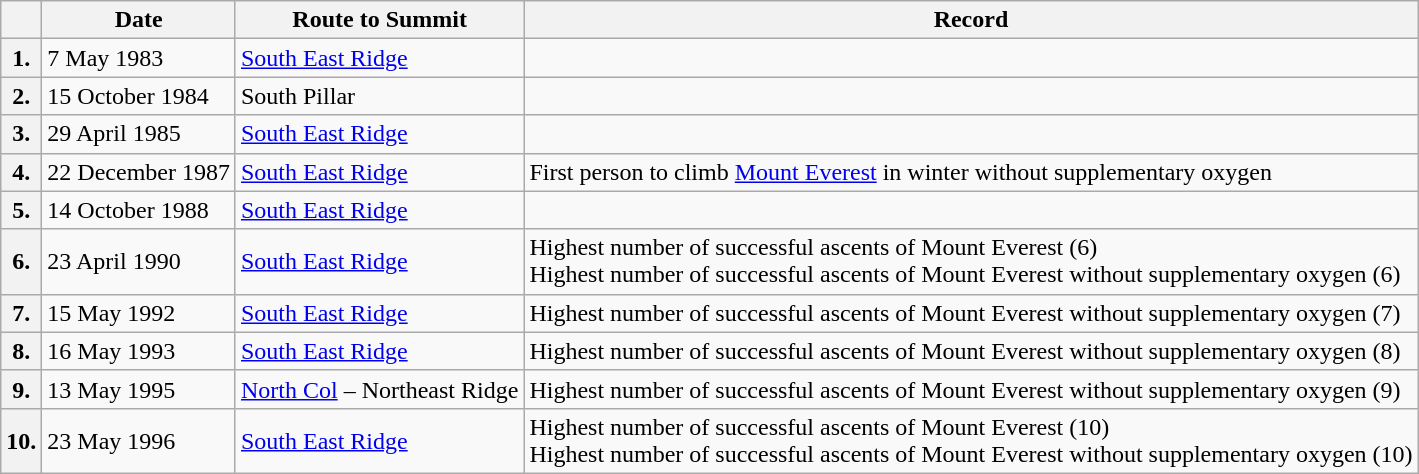<table class="wikitable">
<tr>
<th></th>
<th><strong>Date</strong></th>
<th><strong>Route to Summit</strong></th>
<th>Record</th>
</tr>
<tr>
<th>1.</th>
<td>7 May 1983</td>
<td><a href='#'>South East Ridge</a></td>
<td></td>
</tr>
<tr>
<th>2.</th>
<td>15 October 1984</td>
<td>South Pillar</td>
<td></td>
</tr>
<tr>
<th>3.</th>
<td>29 April 1985</td>
<td><a href='#'>South East Ridge</a></td>
<td></td>
</tr>
<tr>
<th>4.</th>
<td>22 December 1987</td>
<td><a href='#'>South East Ridge</a></td>
<td>First person to climb <a href='#'>Mount Everest</a> in winter without supplementary oxygen</td>
</tr>
<tr>
<th>5.</th>
<td>14 October 1988</td>
<td><a href='#'>South East Ridge</a></td>
<td></td>
</tr>
<tr>
<th>6.</th>
<td>23 April 1990</td>
<td><a href='#'>South East Ridge</a></td>
<td>Highest number of successful ascents of Mount Everest (6)<br>Highest number of successful ascents of Mount Everest without supplementary oxygen (6)</td>
</tr>
<tr>
<th>7.</th>
<td>15 May 1992</td>
<td><a href='#'>South East Ridge</a></td>
<td>Highest number of successful ascents of Mount Everest without supplementary oxygen (7)</td>
</tr>
<tr>
<th>8.</th>
<td>16 May 1993</td>
<td><a href='#'>South East Ridge</a></td>
<td>Highest number of successful ascents of Mount Everest without supplementary oxygen (8)</td>
</tr>
<tr>
<th>9.</th>
<td>13 May 1995</td>
<td><a href='#'>North Col</a> – Northeast Ridge</td>
<td>Highest number of successful ascents of Mount Everest without supplementary oxygen (9)</td>
</tr>
<tr>
<th>10.</th>
<td>23 May 1996</td>
<td><a href='#'>South East Ridge</a></td>
<td>Highest number of successful ascents of Mount Everest (10)<br>Highest number of successful ascents of Mount Everest without supplementary oxygen (10)</td>
</tr>
</table>
